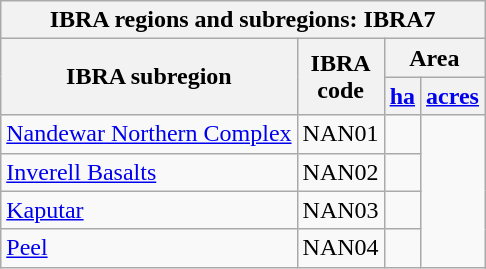<table class="wikitable sortable">
<tr>
<th colspan=5>IBRA regions and subregions: IBRA7</th>
</tr>
<tr>
<th rowspan=2 scope="col">IBRA subregion</th>
<th rowspan=2 scope="col">IBRA<br>code</th>
<th colspan=2 scope="col" class=unsortable>Area</th>
</tr>
<tr>
<th><a href='#'>ha</a></th>
<th><a href='#'>acres</a></th>
</tr>
<tr>
<td><a href='#'>Nandewar Northern Complex</a></td>
<td align="center">NAN01</td>
<td></td>
</tr>
<tr>
<td><a href='#'>Inverell Basalts</a></td>
<td align="center">NAN02</td>
<td></td>
</tr>
<tr>
<td><a href='#'>Kaputar</a></td>
<td align="center">NAN03</td>
<td></td>
</tr>
<tr>
<td><a href='#'>Peel</a></td>
<td align="center">NAN04</td>
<td></td>
</tr>
</table>
